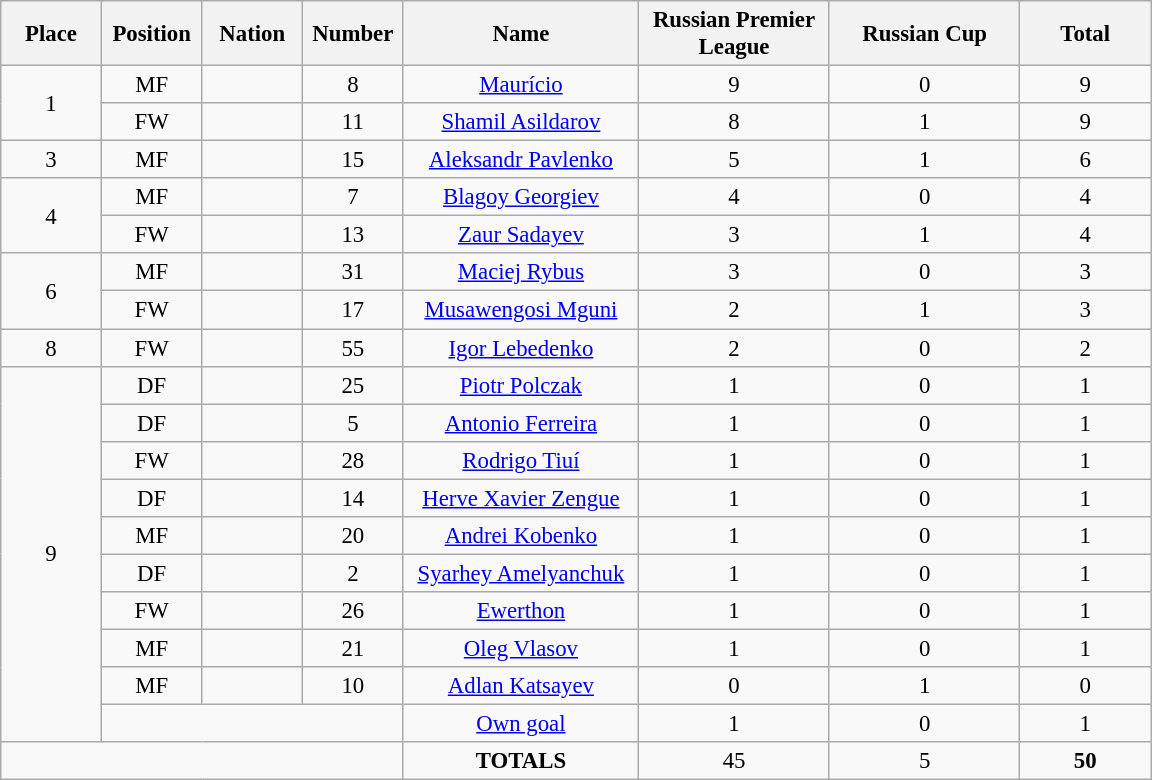<table class="wikitable" style="font-size: 95%; text-align: center;">
<tr>
<th width=60>Place</th>
<th width=60>Position</th>
<th width=60>Nation</th>
<th width=60>Number</th>
<th width=150>Name</th>
<th width=120>Russian Premier League</th>
<th width=120>Russian Cup</th>
<th width=80>Total</th>
</tr>
<tr>
<td rowspan="2">1</td>
<td>MF</td>
<td></td>
<td>8</td>
<td><a href='#'>Maurício</a></td>
<td>9</td>
<td>0</td>
<td>9</td>
</tr>
<tr>
<td>FW</td>
<td></td>
<td>11</td>
<td><a href='#'>Shamil Asildarov</a></td>
<td>8</td>
<td>1</td>
<td>9</td>
</tr>
<tr>
<td>3</td>
<td>MF</td>
<td></td>
<td>15</td>
<td><a href='#'>Aleksandr Pavlenko</a></td>
<td>5</td>
<td>1</td>
<td>6</td>
</tr>
<tr>
<td rowspan="2">4</td>
<td>MF</td>
<td></td>
<td>7</td>
<td><a href='#'>Blagoy Georgiev</a></td>
<td>4</td>
<td>0</td>
<td>4</td>
</tr>
<tr>
<td>FW</td>
<td></td>
<td>13</td>
<td><a href='#'>Zaur Sadayev</a></td>
<td>3</td>
<td>1</td>
<td>4</td>
</tr>
<tr>
<td rowspan="2">6</td>
<td>MF</td>
<td></td>
<td>31</td>
<td><a href='#'>Maciej Rybus</a></td>
<td>3</td>
<td>0</td>
<td>3</td>
</tr>
<tr>
<td>FW</td>
<td></td>
<td>17</td>
<td><a href='#'>Musawengosi Mguni</a></td>
<td>2</td>
<td>1</td>
<td>3</td>
</tr>
<tr>
<td>8</td>
<td>FW</td>
<td></td>
<td>55</td>
<td><a href='#'>Igor Lebedenko</a></td>
<td>2</td>
<td>0</td>
<td>2</td>
</tr>
<tr>
<td rowspan="10">9</td>
<td>DF</td>
<td></td>
<td>25</td>
<td><a href='#'>Piotr Polczak</a></td>
<td>1</td>
<td>0</td>
<td>1</td>
</tr>
<tr>
<td>DF</td>
<td></td>
<td>5</td>
<td><a href='#'>Antonio Ferreira</a></td>
<td>1</td>
<td>0</td>
<td>1</td>
</tr>
<tr>
<td>FW</td>
<td></td>
<td>28</td>
<td><a href='#'>Rodrigo Tiuí</a></td>
<td>1</td>
<td>0</td>
<td>1</td>
</tr>
<tr>
<td>DF</td>
<td></td>
<td>14</td>
<td><a href='#'>Herve Xavier Zengue</a></td>
<td>1</td>
<td>0</td>
<td>1</td>
</tr>
<tr>
<td>MF</td>
<td></td>
<td>20</td>
<td><a href='#'>Andrei Kobenko</a></td>
<td>1</td>
<td>0</td>
<td>1</td>
</tr>
<tr>
<td>DF</td>
<td></td>
<td>2</td>
<td><a href='#'>Syarhey Amelyanchuk</a></td>
<td>1</td>
<td>0</td>
<td>1</td>
</tr>
<tr>
<td>FW</td>
<td></td>
<td>26</td>
<td><a href='#'>Ewerthon</a></td>
<td>1</td>
<td>0</td>
<td>1</td>
</tr>
<tr>
<td>MF</td>
<td></td>
<td>21</td>
<td><a href='#'>Oleg Vlasov</a></td>
<td>1</td>
<td>0</td>
<td>1</td>
</tr>
<tr>
<td>MF</td>
<td></td>
<td>10</td>
<td><a href='#'>Adlan Katsayev</a></td>
<td>0</td>
<td>1</td>
<td>0</td>
</tr>
<tr>
<td colspan="3"></td>
<td><a href='#'>Own goal</a></td>
<td>1</td>
<td>0</td>
<td>1</td>
</tr>
<tr>
<td colspan="4"></td>
<td><strong>TOTALS</strong></td>
<td>45</td>
<td>5</td>
<td><strong>50</strong></td>
</tr>
</table>
